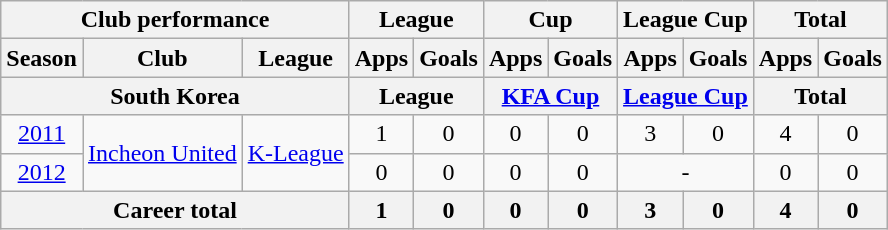<table class="wikitable" style="text-align:center">
<tr>
<th colspan=3>Club performance</th>
<th colspan=2>League</th>
<th colspan=2>Cup</th>
<th colspan=2>League Cup</th>
<th colspan=2>Total</th>
</tr>
<tr>
<th>Season</th>
<th>Club</th>
<th>League</th>
<th>Apps</th>
<th>Goals</th>
<th>Apps</th>
<th>Goals</th>
<th>Apps</th>
<th>Goals</th>
<th>Apps</th>
<th>Goals</th>
</tr>
<tr>
<th colspan=3>South Korea</th>
<th colspan=2>League</th>
<th colspan=2><a href='#'>KFA Cup</a></th>
<th colspan=2><a href='#'>League Cup</a></th>
<th colspan=2>Total</th>
</tr>
<tr>
<td><a href='#'>2011</a></td>
<td rowspan="2"><a href='#'>Incheon United</a></td>
<td rowspan="2"><a href='#'>K-League</a></td>
<td>1</td>
<td>0</td>
<td>0</td>
<td>0</td>
<td>3</td>
<td>0</td>
<td>4</td>
<td>0</td>
</tr>
<tr>
<td><a href='#'>2012</a></td>
<td>0</td>
<td>0</td>
<td>0</td>
<td>0</td>
<td colspan="2">-</td>
<td>0</td>
<td>0</td>
</tr>
<tr>
<th colspan=3>Career total</th>
<th>1</th>
<th>0</th>
<th>0</th>
<th>0</th>
<th>3</th>
<th>0</th>
<th>4</th>
<th>0</th>
</tr>
</table>
